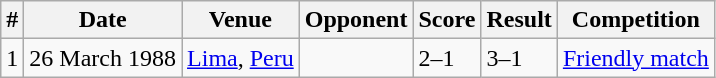<table class="wikitable">
<tr>
<th>#</th>
<th>Date</th>
<th>Venue</th>
<th>Opponent</th>
<th>Score</th>
<th>Result</th>
<th>Competition</th>
</tr>
<tr>
<td>1</td>
<td>26 March 1988</td>
<td><a href='#'>Lima</a>, <a href='#'>Peru</a></td>
<td></td>
<td>2–1</td>
<td>3–1</td>
<td><a href='#'>Friendly match</a></td>
</tr>
</table>
